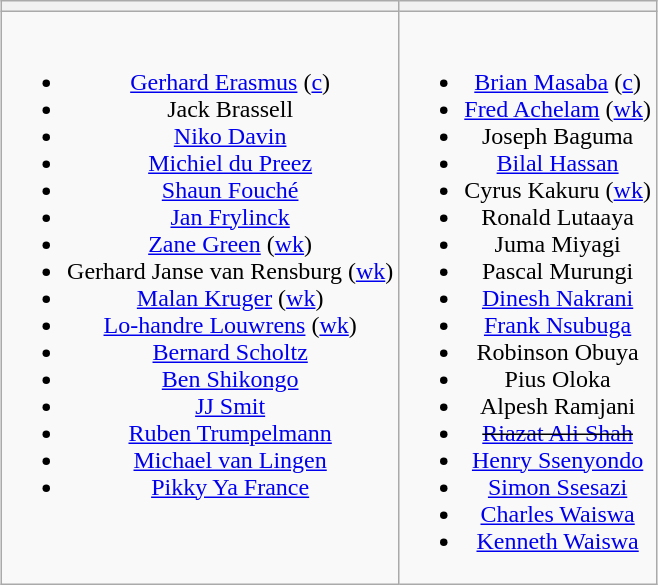<table class="wikitable" style="text-align:center; margin:auto">
<tr>
<th></th>
<th></th>
</tr>
<tr style="vertical-align:top">
<td><br><ul><li><a href='#'>Gerhard Erasmus</a> (<a href='#'>c</a>)</li><li>Jack Brassell</li><li><a href='#'>Niko Davin</a></li><li><a href='#'>Michiel du Preez</a></li><li><a href='#'>Shaun Fouché</a></li><li><a href='#'>Jan Frylinck</a></li><li><a href='#'>Zane Green</a> (<a href='#'>wk</a>)</li><li>Gerhard Janse van Rensburg (<a href='#'>wk</a>)</li><li><a href='#'>Malan Kruger</a> (<a href='#'>wk</a>)</li><li><a href='#'>Lo-handre Louwrens</a> (<a href='#'>wk</a>)</li><li><a href='#'>Bernard Scholtz</a></li><li><a href='#'>Ben Shikongo</a></li><li><a href='#'>JJ Smit</a></li><li><a href='#'>Ruben Trumpelmann</a></li><li><a href='#'>Michael van Lingen</a></li><li><a href='#'>Pikky Ya France</a></li></ul></td>
<td><br><ul><li><a href='#'>Brian Masaba</a> (<a href='#'>c</a>)</li><li><a href='#'>Fred Achelam</a> (<a href='#'>wk</a>)</li><li>Joseph Baguma</li><li><a href='#'>Bilal Hassan</a></li><li>Cyrus Kakuru (<a href='#'>wk</a>)</li><li>Ronald Lutaaya</li><li>Juma Miyagi</li><li>Pascal Murungi</li><li><a href='#'>Dinesh Nakrani</a></li><li><a href='#'>Frank Nsubuga</a></li><li>Robinson Obuya</li><li>Pius Oloka</li><li>Alpesh Ramjani</li><li><s><a href='#'>Riazat Ali Shah</a></s></li><li><a href='#'>Henry Ssenyondo</a></li><li><a href='#'>Simon Ssesazi</a></li><li><a href='#'>Charles Waiswa</a></li><li><a href='#'>Kenneth Waiswa</a></li></ul></td>
</tr>
</table>
